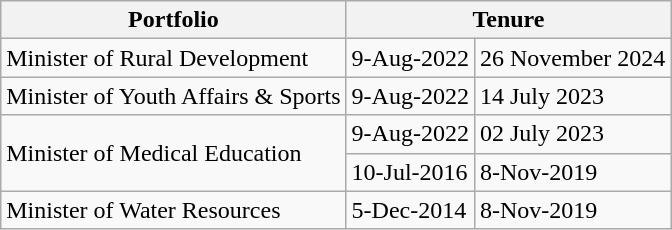<table class=wikitable>
<tr>
<th>Portfolio</th>
<th colspan="2">Tenure</th>
</tr>
<tr>
<td>Minister of Rural Development</td>
<td>9-Aug-2022</td>
<td>26 November 2024</td>
</tr>
<tr>
<td>Minister of Youth Affairs & Sports</td>
<td>9-Aug-2022</td>
<td>14 July 2023</td>
</tr>
<tr>
<td rowspan="2">Minister of Medical Education</td>
<td>9-Aug-2022</td>
<td>02 July 2023</td>
</tr>
<tr>
<td>10-Jul-2016</td>
<td>8-Nov-2019</td>
</tr>
<tr>
<td>Minister of Water Resources</td>
<td>5-Dec-2014</td>
<td>8-Nov-2019</td>
</tr>
</table>
